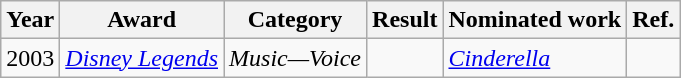<table class="wikitable">
<tr>
<th>Year</th>
<th>Award</th>
<th>Category</th>
<th>Result</th>
<th>Nominated work</th>
<th>Ref.</th>
</tr>
<tr>
<td>2003</td>
<td><em><a href='#'>Disney Legends</a></em></td>
<td><em>Music—Voice</em></td>
<td></td>
<td><em><a href='#'>Cinderella</a></em></td>
<td></td>
</tr>
</table>
